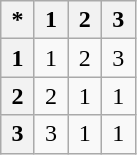<table class="wikitable" style="text-align:center">
<tr>
<th width=15>*</th>
<th width=15>1</th>
<th width=15>2</th>
<th width=15>3</th>
</tr>
<tr>
<th>1</th>
<td>1</td>
<td>2</td>
<td>3</td>
</tr>
<tr>
<th>2</th>
<td>2</td>
<td>1</td>
<td>1</td>
</tr>
<tr>
<th>3</th>
<td>3</td>
<td>1</td>
<td>1</td>
</tr>
</table>
